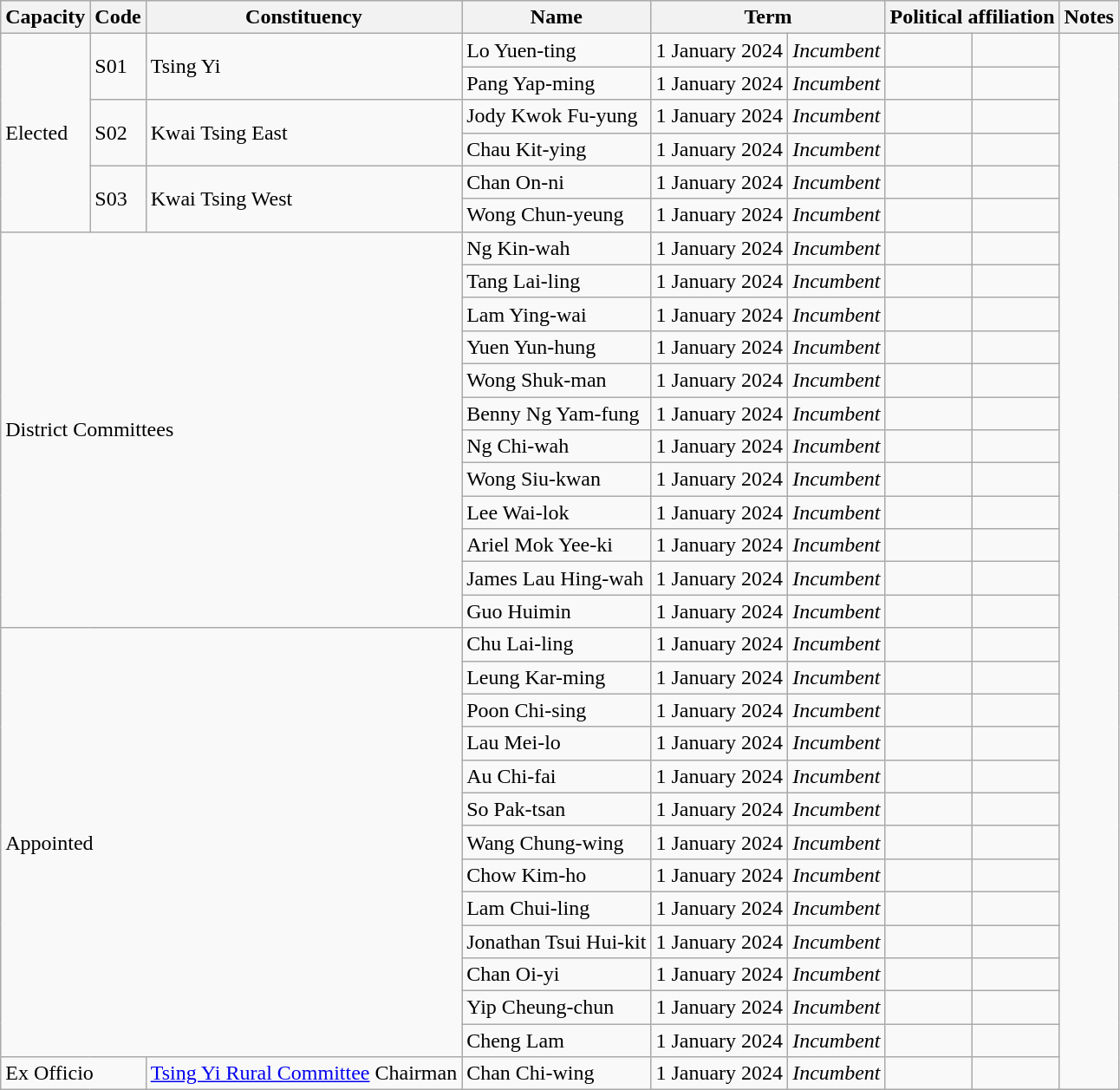<table class="wikitable sortable" border=1>
<tr>
<th>Capacity</th>
<th>Code</th>
<th>Constituency</th>
<th>Name</th>
<th colspan="2">Term</th>
<th colspan="2">Political affiliation</th>
<th class=unsortable>Notes</th>
</tr>
<tr>
<td rowspan="6">Elected</td>
<td rowspan="2">S01</td>
<td rowspan="2">Tsing Yi</td>
<td>Lo Yuen-ting</td>
<td>1 January 2024</td>
<td><em>Incumbent</em></td>
<td></td>
<td></td>
</tr>
<tr>
<td>Pang Yap-ming</td>
<td>1 January 2024</td>
<td><em>Incumbent</em></td>
<td></td>
<td></td>
</tr>
<tr>
<td rowspan="2">S02</td>
<td rowspan="2">Kwai Tsing East</td>
<td>Jody Kwok Fu-yung</td>
<td>1 January 2024</td>
<td><em>Incumbent</em></td>
<td></td>
<td></td>
</tr>
<tr>
<td>Chau Kit-ying</td>
<td>1 January 2024</td>
<td><em>Incumbent</em></td>
<td></td>
<td></td>
</tr>
<tr>
<td rowspan="2">S03</td>
<td rowspan="2">Kwai Tsing West</td>
<td>Chan On-ni</td>
<td>1 January 2024</td>
<td><em>Incumbent</em></td>
<td></td>
<td></td>
</tr>
<tr>
<td>Wong Chun-yeung</td>
<td>1 January 2024</td>
<td><em>Incumbent</em></td>
<td></td>
<td></td>
</tr>
<tr>
<td colspan="3" rowspan="12">District Committees</td>
<td>Ng Kin-wah</td>
<td>1 January 2024</td>
<td><em>Incumbent</em></td>
<td></td>
<td></td>
</tr>
<tr>
<td>Tang Lai-ling</td>
<td>1 January 2024</td>
<td><em>Incumbent</em></td>
<td></td>
<td></td>
</tr>
<tr>
<td>Lam Ying-wai</td>
<td>1 January 2024</td>
<td><em>Incumbent</em></td>
<td></td>
<td></td>
</tr>
<tr>
<td>Yuen Yun-hung</td>
<td>1 January 2024</td>
<td><em>Incumbent</em></td>
<td></td>
<td></td>
</tr>
<tr>
<td>Wong Shuk-man</td>
<td>1 January 2024</td>
<td><em>Incumbent</em></td>
<td></td>
<td></td>
</tr>
<tr>
<td>Benny Ng Yam-fung</td>
<td>1 January 2024</td>
<td><em>Incumbent</em></td>
<td></td>
<td></td>
</tr>
<tr>
<td>Ng Chi-wah</td>
<td>1 January 2024</td>
<td><em>Incumbent</em></td>
<td></td>
<td></td>
</tr>
<tr>
<td>Wong Siu-kwan</td>
<td>1 January 2024</td>
<td><em>Incumbent</em></td>
<td></td>
<td></td>
</tr>
<tr>
<td>Lee Wai-lok</td>
<td>1 January 2024</td>
<td><em>Incumbent</em></td>
<td></td>
<td></td>
</tr>
<tr>
<td>Ariel Mok Yee-ki</td>
<td>1 January 2024</td>
<td><em>Incumbent</em></td>
<td></td>
<td></td>
</tr>
<tr>
<td>James Lau Hing-wah</td>
<td>1 January 2024</td>
<td><em>Incumbent</em></td>
<td></td>
<td></td>
</tr>
<tr>
<td>Guo Huimin</td>
<td>1 January 2024</td>
<td><em>Incumbent</em></td>
<td></td>
<td></td>
</tr>
<tr>
<td colspan="3" rowspan="13">Appointed</td>
<td>Chu Lai-ling</td>
<td>1 January 2024</td>
<td><em>Incumbent</em></td>
<td></td>
<td></td>
</tr>
<tr>
<td>Leung Kar-ming</td>
<td>1 January 2024</td>
<td><em>Incumbent</em></td>
<td></td>
<td></td>
</tr>
<tr>
<td>Poon Chi-sing</td>
<td>1 January 2024</td>
<td><em>Incumbent</em></td>
<td></td>
<td></td>
</tr>
<tr>
<td>Lau Mei-lo</td>
<td>1 January 2024</td>
<td><em>Incumbent</em></td>
<td></td>
<td></td>
</tr>
<tr>
<td>Au Chi-fai</td>
<td>1 January 2024</td>
<td><em>Incumbent</em></td>
<td></td>
<td></td>
</tr>
<tr>
<td>So Pak-tsan</td>
<td>1 January 2024</td>
<td><em>Incumbent</em></td>
<td></td>
<td></td>
</tr>
<tr>
<td>Wang Chung-wing</td>
<td>1 January 2024</td>
<td><em>Incumbent</em></td>
<td></td>
<td></td>
</tr>
<tr>
<td>Chow Kim-ho</td>
<td>1 January 2024</td>
<td><em>Incumbent</em></td>
<td></td>
<td></td>
</tr>
<tr>
<td>Lam Chui-ling</td>
<td>1 January 2024</td>
<td><em>Incumbent</em></td>
<td></td>
<td></td>
</tr>
<tr>
<td>Jonathan Tsui Hui-kit</td>
<td>1 January 2024</td>
<td><em>Incumbent</em></td>
<td></td>
<td></td>
</tr>
<tr>
<td>Chan Oi-yi</td>
<td>1 January 2024</td>
<td><em>Incumbent</em></td>
<td></td>
<td></td>
</tr>
<tr>
<td>Yip Cheung-chun</td>
<td>1 January 2024</td>
<td><em>Incumbent</em></td>
<td></td>
<td></td>
</tr>
<tr>
<td>Cheng Lam</td>
<td>1 January 2024</td>
<td><em>Incumbent</em></td>
<td></td>
<td></td>
</tr>
<tr>
<td colspan="2">Ex Officio</td>
<td><a href='#'>Tsing Yi Rural Committee</a> Chairman</td>
<td>Chan Chi-wing</td>
<td>1 January 2024</td>
<td><em>Incumbent</em></td>
<td></td>
<td></td>
</tr>
</table>
